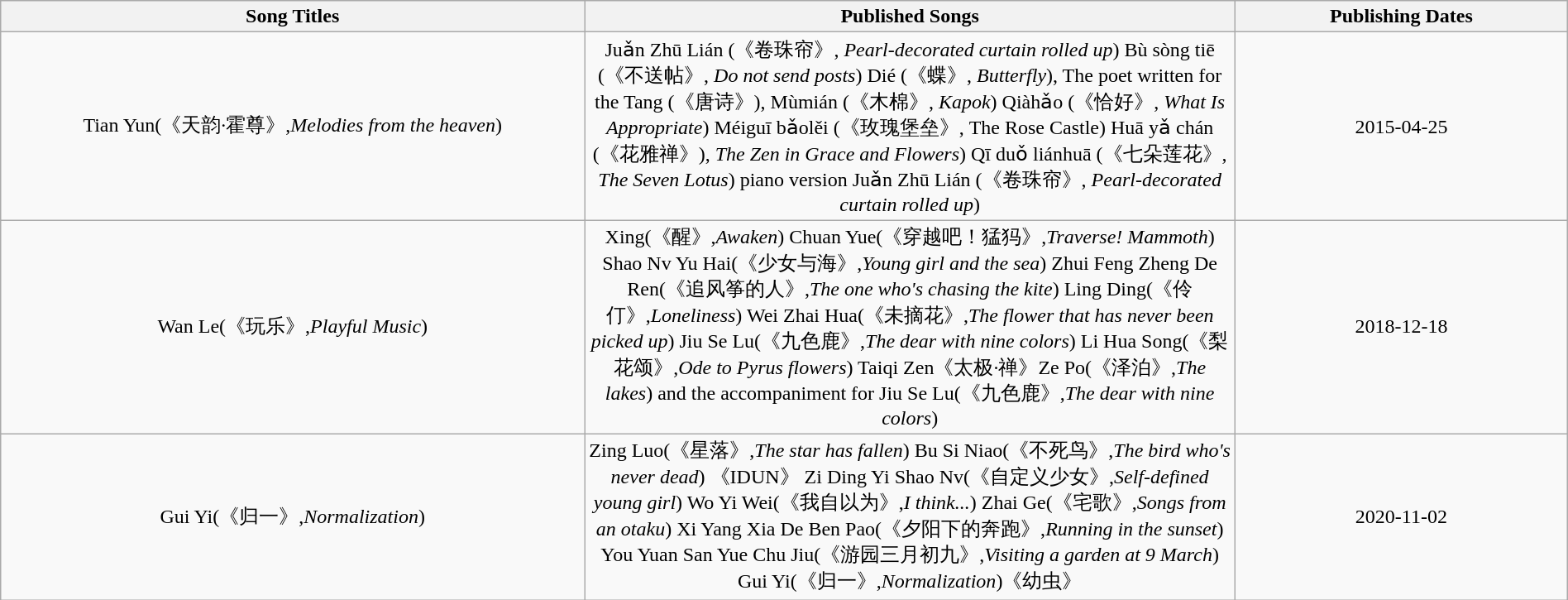<table class="wikitable" style="width:100%; text-align:center;">
<tr>
<th scope="col" width="50px">Song Titles</th>
<th scope="col" width="150px">Published Songs</th>
<th scope="col" width="50px">Publishing Dates</th>
</tr>
<tr>
<td>Tian Yun(《天韵·霍尊》,<em>Melodies from the heaven</em>)</td>
<td>Juǎn Zhū Lián (《卷珠帘》, <em>Pearl-decorated curtain rolled up</em>) Bù sòng tiē (《不送帖》, <em>Do not send posts</em>) Dié (《蝶》, <em>Butterfly</em>), The poet written for the Tang (《唐诗》), Mùmián (《木棉》, <em>Kapok</em>) Qiàhǎo (《恰好》, <em>What Is Appropriate</em>) Méiguī bǎolěi (《玫瑰堡垒》, The Rose Castle) Huā yǎ chán (《花雅禅》), <em>The Zen in Grace and Flowers</em>) Qī duǒ liánhuā (《七朵莲花》, <em>The Seven Lotus</em>) piano version Juǎn Zhū Lián (《卷珠帘》, <em>Pearl-decorated curtain rolled up</em>)</td>
<td>2015-04-25</td>
</tr>
<tr>
<td>Wan Le(《玩乐》,<em>Playful Music</em>)</td>
<td>Xing(《醒》,<em>Awaken</em>) Chuan Yue(《穿越吧！猛犸》,<em>Traverse! Mammoth</em>) Shao Nv Yu Hai(《少女与海》,<em>Young girl and the sea</em>) Zhui Feng Zheng De Ren(《追风筝的人》,<em>The one who's chasing the kite</em>) Ling Ding(《伶仃》,<em>Loneliness</em>) Wei Zhai Hua(《未摘花》,<em>The flower that has never been picked up</em>) Jiu Se Lu(《九色鹿》,<em>The dear with nine colors</em>) Li Hua Song(《梨花颂》,<em>Ode to Pyrus flowers</em>) Taiqi Zen《太极·禅》Ze Po(《泽泊》,<em>The lakes</em>) and the accompaniment for Jiu Se Lu(《九色鹿》,<em>The dear with nine colors</em>)</td>
<td>2018-12-18</td>
</tr>
<tr>
<td>Gui Yi(《归一》,<em>Normalization</em>)</td>
<td>Zing Luo(《星落》,<em>The star has fallen</em>) Bu Si Niao(《不死鸟》,<em>The bird who's never dead</em>) 《IDUN》 Zi Ding Yi Shao Nv(《自定义少女》,<em>Self-defined young girl</em>) Wo Yi Wei(《我自以为》,<em>I think...</em>) Zhai Ge(《宅歌》,<em>Songs from an otaku</em>) Xi Yang Xia De Ben Pao(《夕阳下的奔跑》,<em>Running in the sunset</em>) You Yuan San Yue Chu Jiu(《游园三月初九》,<em>Visiting a garden at 9 March</em>) Gui Yi(《归一》,<em>Normalization</em>)《幼虫》</td>
<td>2020-11-02</td>
</tr>
</table>
